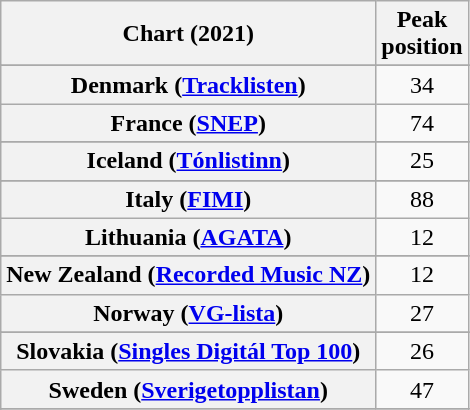<table class="wikitable sortable plainrowheaders" style="text-align:center">
<tr>
<th scope="col">Chart (2021)</th>
<th scope="col">Peak<br>position</th>
</tr>
<tr>
</tr>
<tr>
</tr>
<tr>
</tr>
<tr>
</tr>
<tr>
</tr>
<tr>
<th scope="row">Denmark (<a href='#'>Tracklisten</a>)</th>
<td>34</td>
</tr>
<tr>
<th scope="row">France (<a href='#'>SNEP</a>)</th>
<td>74</td>
</tr>
<tr>
</tr>
<tr>
</tr>
<tr>
<th scope="row">Iceland (<a href='#'>Tónlistinn</a>)</th>
<td>25</td>
</tr>
<tr>
</tr>
<tr>
<th scope="row">Italy (<a href='#'>FIMI</a>)</th>
<td>88</td>
</tr>
<tr>
<th scope="row">Lithuania (<a href='#'>AGATA</a>)</th>
<td>12</td>
</tr>
<tr>
</tr>
<tr>
<th scope="row">New Zealand (<a href='#'>Recorded Music NZ</a>)</th>
<td>12</td>
</tr>
<tr>
<th scope="row">Norway (<a href='#'>VG-lista</a>)</th>
<td>27</td>
</tr>
<tr>
</tr>
<tr>
<th scope="row">Slovakia (<a href='#'>Singles Digitál Top 100</a>)</th>
<td>26</td>
</tr>
<tr>
<th scope="row">Sweden (<a href='#'>Sverigetopplistan</a>)</th>
<td>47</td>
</tr>
<tr>
</tr>
<tr>
</tr>
<tr>
</tr>
<tr>
</tr>
<tr>
</tr>
<tr>
</tr>
<tr>
</tr>
</table>
